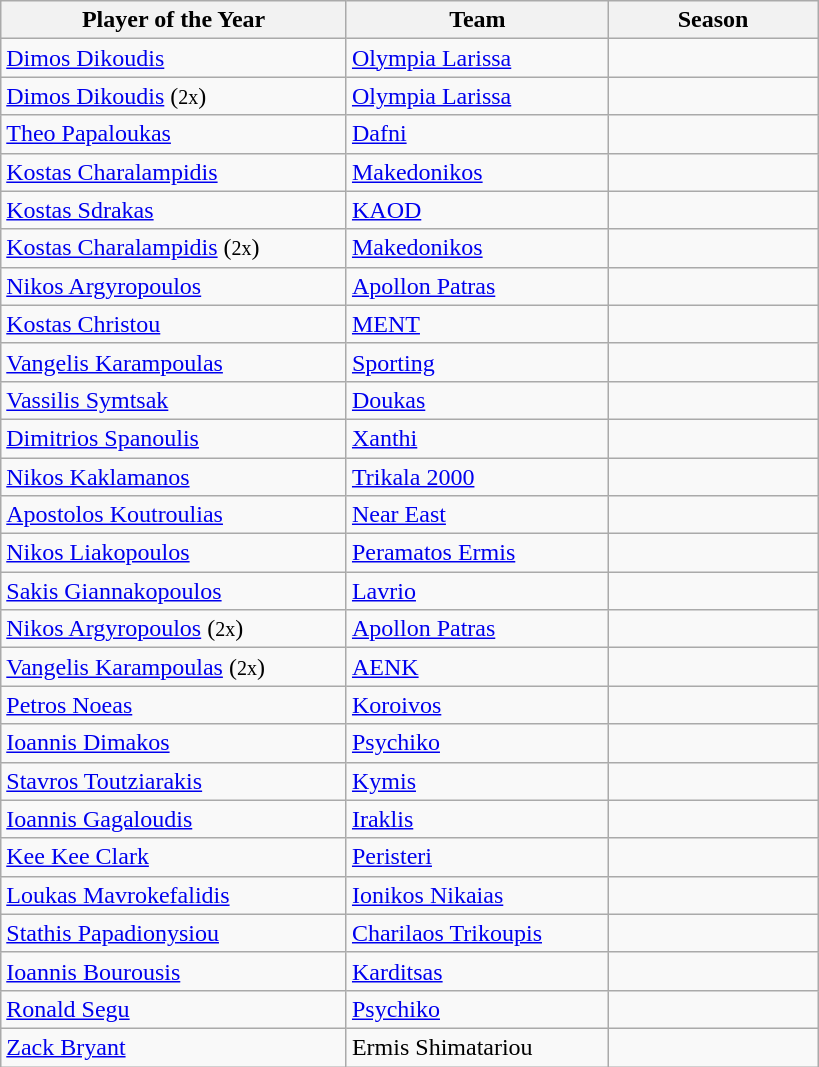<table class="wikitable">
<tr>
<th width=33%>Player of the Year</th>
<th width=25%>Team</th>
<th width=20%>Season</th>
</tr>
<tr>
<td> <a href='#'>Dimos Dikoudis</a></td>
<td><a href='#'>Olympia Larissa</a></td>
<td></td>
</tr>
<tr>
<td> <a href='#'>Dimos Dikoudis</a> (<small>2x</small>)</td>
<td><a href='#'>Olympia Larissa</a></td>
<td></td>
</tr>
<tr>
<td> <a href='#'>Theo Papaloukas</a></td>
<td><a href='#'>Dafni</a></td>
<td></td>
</tr>
<tr>
<td> <a href='#'>Kostas Charalampidis</a></td>
<td><a href='#'>Makedonikos</a></td>
<td></td>
</tr>
<tr>
<td> <a href='#'>Kostas Sdrakas</a></td>
<td><a href='#'>KAOD</a></td>
<td></td>
</tr>
<tr>
<td> <a href='#'>Kostas Charalampidis</a> (<small>2x</small>)</td>
<td><a href='#'>Makedonikos</a></td>
<td></td>
</tr>
<tr>
<td> <a href='#'>Nikos Argyropoulos</a></td>
<td><a href='#'>Apollon Patras</a></td>
<td></td>
</tr>
<tr>
<td> <a href='#'>Kostas Christou</a></td>
<td><a href='#'>MENT</a></td>
<td></td>
</tr>
<tr>
<td> <a href='#'>Vangelis Karampoulas</a></td>
<td><a href='#'>Sporting</a></td>
<td></td>
</tr>
<tr>
<td> <a href='#'>Vassilis Symtsak</a></td>
<td><a href='#'>Doukas</a></td>
<td></td>
</tr>
<tr>
<td> <a href='#'>Dimitrios Spanoulis</a></td>
<td><a href='#'>Xanthi</a></td>
<td></td>
</tr>
<tr>
<td> <a href='#'>Nikos Kaklamanos</a></td>
<td><a href='#'>Trikala 2000</a></td>
<td></td>
</tr>
<tr>
<td> <a href='#'>Apostolos Koutroulias</a></td>
<td><a href='#'>Near East</a></td>
<td></td>
</tr>
<tr>
<td> <a href='#'>Nikos Liakopoulos</a></td>
<td><a href='#'>Peramatos Ermis</a></td>
<td></td>
</tr>
<tr>
<td> <a href='#'>Sakis Giannakopoulos</a></td>
<td><a href='#'>Lavrio</a></td>
<td></td>
</tr>
<tr>
<td> <a href='#'>Nikos Argyropoulos</a> (<small>2x</small>)</td>
<td><a href='#'>Apollon Patras</a></td>
<td></td>
</tr>
<tr>
<td> <a href='#'>Vangelis Karampoulas</a> (<small>2x</small>)</td>
<td><a href='#'>AENK</a></td>
<td></td>
</tr>
<tr>
<td> <a href='#'>Petros Noeas</a></td>
<td><a href='#'>Koroivos</a></td>
<td></td>
</tr>
<tr>
<td> <a href='#'>Ioannis Dimakos</a></td>
<td><a href='#'>Psychiko</a></td>
<td></td>
</tr>
<tr>
<td> <a href='#'>Stavros Toutziarakis</a></td>
<td><a href='#'>Kymis</a></td>
<td></td>
</tr>
<tr>
<td> <a href='#'>Ioannis Gagaloudis</a></td>
<td><a href='#'>Iraklis</a></td>
<td></td>
</tr>
<tr>
<td> <a href='#'>Kee Kee Clark</a></td>
<td><a href='#'>Peristeri</a></td>
<td></td>
</tr>
<tr>
<td> <a href='#'>Loukas Mavrokefalidis</a></td>
<td><a href='#'>Ionikos Nikaias</a></td>
<td></td>
</tr>
<tr>
<td> <a href='#'>Stathis Papadionysiou</a></td>
<td><a href='#'>Charilaos Trikoupis</a></td>
<td></td>
</tr>
<tr>
<td> <a href='#'>Ioannis Bourousis</a></td>
<td><a href='#'>Karditsas</a></td>
<td></td>
</tr>
<tr>
<td> <a href='#'>Ronald Segu</a></td>
<td><a href='#'>Psychiko</a></td>
<td></td>
</tr>
<tr>
<td> <a href='#'>Zack Bryant</a></td>
<td>Ermis Shimatariou</td>
<td></td>
</tr>
</table>
